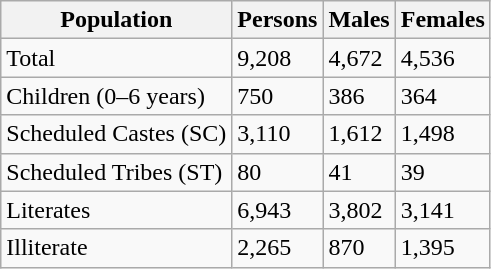<table class="wikitable">
<tr>
<th>Population</th>
<th>Persons</th>
<th>Males</th>
<th>Females</th>
</tr>
<tr>
<td>Total</td>
<td>9,208</td>
<td>4,672</td>
<td>4,536</td>
</tr>
<tr>
<td>Children (0–6 years)</td>
<td>750</td>
<td>386</td>
<td>364</td>
</tr>
<tr>
<td>Scheduled Castes (SC)</td>
<td>3,110</td>
<td>1,612</td>
<td>1,498</td>
</tr>
<tr>
<td>Scheduled Tribes (ST)</td>
<td>80</td>
<td>41</td>
<td>39</td>
</tr>
<tr>
<td>Literates</td>
<td>6,943</td>
<td>3,802</td>
<td>3,141</td>
</tr>
<tr>
<td>Illiterate</td>
<td>2,265</td>
<td>870</td>
<td>1,395</td>
</tr>
</table>
